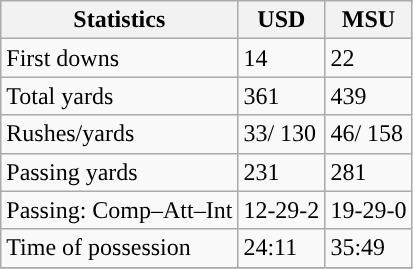<table class="wikitable" style="float: left;">
<tr>
<th>Statistics</th>
<th>USD</th>
<th>MSU</th>
</tr>
<tr>
<td>First downs</td>
<td>14</td>
<td>22</td>
</tr>
<tr>
<td>Total yards</td>
<td>361</td>
<td>439</td>
</tr>
<tr>
<td>Rushes/yards</td>
<td>33/ 130</td>
<td>46/ 158</td>
</tr>
<tr>
<td>Passing yards</td>
<td>231</td>
<td>281</td>
</tr>
<tr>
<td>Passing: Comp–Att–Int</td>
<td>12-29-2</td>
<td>19-29-0</td>
</tr>
<tr>
<td>Time of possession</td>
<td>24:11</td>
<td>35:49</td>
</tr>
<tr>
</tr>
</table>
